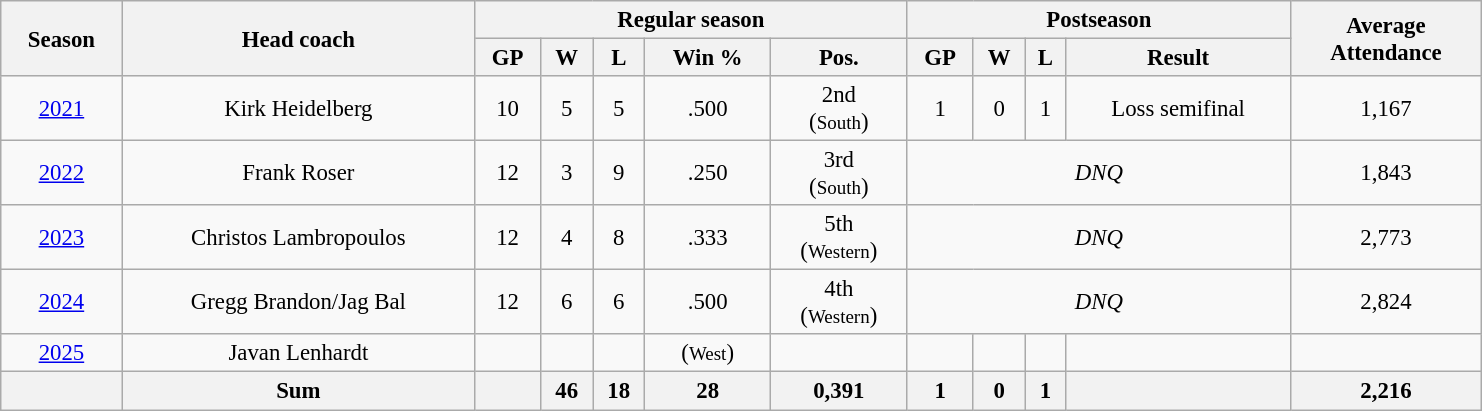<table class="wikitable" style="font-size: 95%; text-align:center; width:65em">
<tr>
<th rowspan="2">Season</th>
<th rowspan="2">Head coach</th>
<th colspan="5">Regular season</th>
<th colspan="4">Postseason</th>
<th rowspan="2">Average<br> Attendance</th>
</tr>
<tr>
<th>GP</th>
<th>W</th>
<th>L</th>
<th>Win %</th>
<th>Pos.</th>
<th>GP</th>
<th>W</th>
<th>L</th>
<th>Result</th>
</tr>
<tr>
<td><a href='#'>2021</a></td>
<td>Kirk Heidelberg</td>
<td>10</td>
<td>5</td>
<td>5</td>
<td>.500</td>
<td>2nd<br>(<small>South</small>)</td>
<td>1</td>
<td>0</td>
<td>1</td>
<td>Loss semifinal</td>
<td>1,167</td>
</tr>
<tr>
<td><a href='#'>2022</a></td>
<td>Frank Roser</td>
<td>12</td>
<td>3</td>
<td>9</td>
<td>.250</td>
<td>3rd<br>(<small>South</small>)</td>
<td colspan=4><em>DNQ</em></td>
<td>1,843</td>
</tr>
<tr>
<td><a href='#'>2023</a></td>
<td>Christos Lambropoulos</td>
<td>12</td>
<td>4</td>
<td>8</td>
<td>.333</td>
<td>5th<br>(<small>Western</small>)</td>
<td colspan=4><em>DNQ</em></td>
<td>2,773</td>
</tr>
<tr>
<td><a href='#'>2024</a></td>
<td>Gregg Brandon/Jag Bal</td>
<td>12</td>
<td>6</td>
<td>6</td>
<td>.500</td>
<td>4th<br>(<small>Western</small>)</td>
<td colspan=4><em>DNQ</em></td>
<td>2,824</td>
</tr>
<tr>
<td><a href='#'>2025</a></td>
<td>Javan Lenhardt</td>
<td></td>
<td></td>
<td></td>
<td>(<small>West</small>)</td>
<td></td>
<td></td>
<td></td>
<td></td>
<td></td>
<td></td>
</tr>
<tr>
<th></th>
<th>Sum</th>
<th></th>
<th>46</th>
<th>18</th>
<th>28</th>
<th>0,391</th>
<th>1</th>
<th>0</th>
<th>1</th>
<th></th>
<th>2,216</th>
</tr>
</table>
